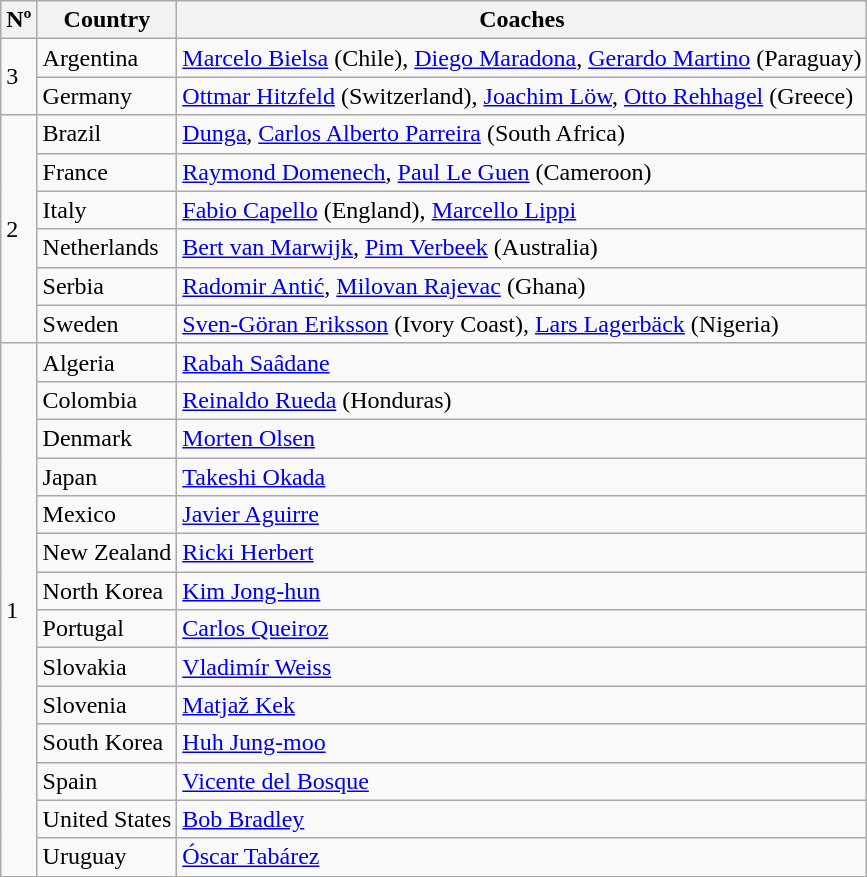<table class="wikitable">
<tr>
<th>Nº</th>
<th>Country</th>
<th>Coaches</th>
</tr>
<tr>
<td rowspan="2">3</td>
<td> Argentina</td>
<td><a href='#'>Marcelo Bielsa</a> (Chile), <a href='#'>Diego Maradona</a>, <a href='#'>Gerardo Martino</a> (Paraguay)</td>
</tr>
<tr>
<td> Germany</td>
<td><a href='#'>Ottmar Hitzfeld</a> (Switzerland), <a href='#'>Joachim Löw</a>, <a href='#'>Otto Rehhagel</a> (Greece)</td>
</tr>
<tr>
<td rowspan="6">2</td>
<td> Brazil</td>
<td><a href='#'>Dunga</a>, <a href='#'>Carlos Alberto Parreira</a> (South Africa)</td>
</tr>
<tr>
<td> France</td>
<td><a href='#'>Raymond Domenech</a>, <a href='#'>Paul Le Guen</a> (Cameroon)</td>
</tr>
<tr>
<td> Italy</td>
<td><a href='#'>Fabio Capello</a> (England), <a href='#'>Marcello Lippi</a></td>
</tr>
<tr>
<td> Netherlands</td>
<td><a href='#'>Bert van Marwijk</a>, <a href='#'>Pim Verbeek</a> (Australia)</td>
</tr>
<tr>
<td> Serbia</td>
<td><a href='#'>Radomir Antić</a>, <a href='#'>Milovan Rajevac</a> (Ghana)</td>
</tr>
<tr>
<td> Sweden</td>
<td><a href='#'>Sven-Göran Eriksson</a> (Ivory Coast), <a href='#'>Lars Lagerbäck</a> (Nigeria)</td>
</tr>
<tr>
<td rowspan="14">1</td>
<td> Algeria</td>
<td><a href='#'>Rabah Saâdane</a></td>
</tr>
<tr>
<td> Colombia</td>
<td><a href='#'>Reinaldo Rueda</a> (Honduras)</td>
</tr>
<tr>
<td> Denmark</td>
<td><a href='#'>Morten Olsen</a></td>
</tr>
<tr>
<td> Japan</td>
<td><a href='#'>Takeshi Okada</a></td>
</tr>
<tr>
<td> Mexico</td>
<td><a href='#'>Javier Aguirre</a></td>
</tr>
<tr>
<td> New Zealand</td>
<td><a href='#'>Ricki Herbert</a></td>
</tr>
<tr>
<td> North Korea</td>
<td><a href='#'>Kim Jong-hun</a></td>
</tr>
<tr>
<td> Portugal</td>
<td><a href='#'>Carlos Queiroz</a></td>
</tr>
<tr>
<td> Slovakia</td>
<td><a href='#'>Vladimír Weiss</a></td>
</tr>
<tr>
<td> Slovenia</td>
<td><a href='#'>Matjaž Kek</a></td>
</tr>
<tr>
<td> South Korea</td>
<td><a href='#'>Huh Jung-moo</a></td>
</tr>
<tr>
<td> Spain</td>
<td><a href='#'>Vicente del Bosque</a></td>
</tr>
<tr>
<td> United States</td>
<td><a href='#'>Bob Bradley</a></td>
</tr>
<tr>
<td> Uruguay</td>
<td><a href='#'>Óscar Tabárez</a></td>
</tr>
</table>
